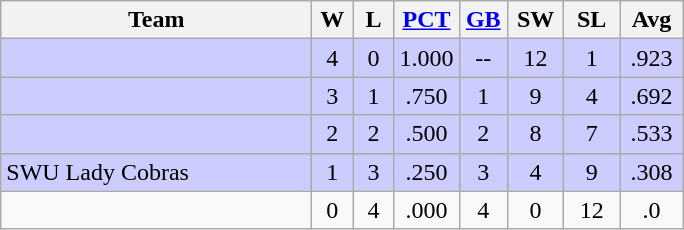<table class=wikitable style="text-align:center;">
<tr>
<th style="width:200px;">Team</th>
<th width=20px>W</th>
<th width=20px>L</th>
<th width=35px><a href='#'>PCT</a></th>
<th width=25px><a href='#'>GB</a></th>
<th width=30px>SW</th>
<th width=30px>SL</th>
<th width=35px>Avg</th>
</tr>
<tr style="background:#ccf;">
<td align=left></td>
<td>4</td>
<td>0</td>
<td>1.000</td>
<td>--</td>
<td>12</td>
<td>1</td>
<td>.923</td>
</tr>
<tr style="background:#ccf;">
<td align=left></td>
<td>3</td>
<td>1</td>
<td>.750</td>
<td>1</td>
<td>9</td>
<td>4</td>
<td>.692</td>
</tr>
<tr style="background:#ccf;">
<td align=left></td>
<td>2</td>
<td>2</td>
<td>.500</td>
<td>2</td>
<td>8</td>
<td>7</td>
<td>.533</td>
</tr>
<tr style="background:#ccf;">
<td align=left> SWU Lady Cobras</td>
<td>1</td>
<td>3</td>
<td>.250</td>
<td>3</td>
<td>4</td>
<td>9</td>
<td>.308</td>
</tr>
<tr>
<td align=left></td>
<td>0</td>
<td>4</td>
<td>.000</td>
<td>4</td>
<td>0</td>
<td>12</td>
<td>.0</td>
</tr>
</table>
